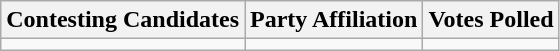<table class="wikitable sortable">
<tr>
<th>Contesting Candidates</th>
<th>Party Affiliation</th>
<th>Votes Polled</th>
</tr>
<tr>
<td></td>
<td></td>
<td></td>
</tr>
</table>
